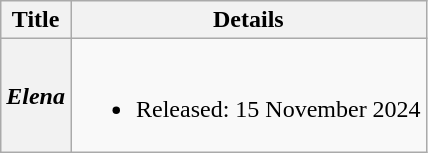<table class="wikitable plainrowheaders" style="text-align:center;">
<tr>
<th scope="col">Title</th>
<th scope="col">Details</th>
</tr>
<tr>
<th scope="row"><em>Elena</em></th>
<td><br><ul><li>Released: 15 November 2024</li></ul></td>
</tr>
</table>
